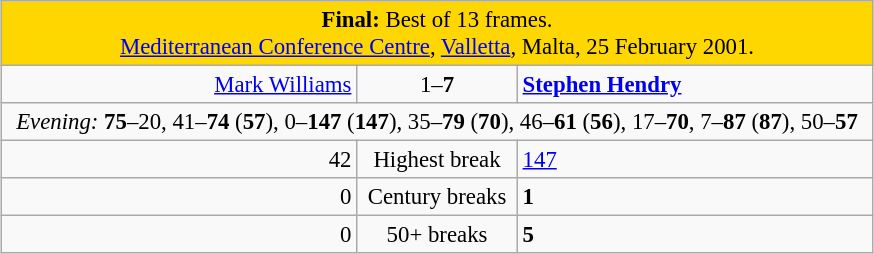<table class="wikitable" style="font-size: 95%; margin: 1em auto 1em auto;">
<tr>
<td colspan="3" align="center" bgcolor="#ffd700"><strong>Final:</strong> Best of 13 frames.<br><a href='#'>Mediterranean Conference Centre</a>, <a href='#'>Valletta</a>, Malta, 25 February 2001.</td>
</tr>
<tr>
<td width="230" align="right"><a href='#'>Mark Williams</a><br></td>
<td width="100" align="center">1–<strong>7</strong></td>
<td width="230" align="left"><strong><a href='#'>Stephen Hendry</a></strong><br></td>
</tr>
<tr>
<td colspan="3" align="center" style="font-size: 100%"><em>Evening:</em> <strong>75</strong>–20, 41–<strong>74</strong> (<strong>57</strong>), 0–<strong>147</strong> (<strong>147</strong>), 35–<strong>79</strong> (<strong>70</strong>), 46–<strong>61</strong> (<strong>56</strong>), 17–<strong>70</strong>, 7–<strong>87</strong> (<strong>87</strong>), 50–<strong>57</strong></td>
</tr>
<tr>
<td align="right">42</td>
<td align="center">Highest break</td>
<td><a href='#'>147</a></td>
</tr>
<tr>
<td align="right">0</td>
<td align="center">Century breaks</td>
<td><strong>1</strong></td>
</tr>
<tr>
<td align="right">0</td>
<td align="center">50+ breaks</td>
<td><strong>5</strong></td>
</tr>
</table>
